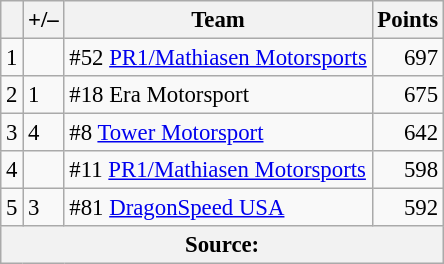<table class="wikitable" style="font-size: 95%;">
<tr>
<th scope="col"></th>
<th scope="col">+/–</th>
<th scope="col">Team</th>
<th scope="col">Points</th>
</tr>
<tr>
<td align=center>1</td>
<td align="left"></td>
<td> #52 <a href='#'>PR1/Mathiasen Motorsports</a></td>
<td align=right>697</td>
</tr>
<tr>
<td align=center>2</td>
<td align="left"> 1</td>
<td> #18 Era Motorsport</td>
<td align=right>675</td>
</tr>
<tr>
<td align=center>3</td>
<td align="left"> 4</td>
<td> #8 <a href='#'>Tower Motorsport</a></td>
<td align=right>642</td>
</tr>
<tr>
<td align=center>4</td>
<td align="left"></td>
<td> #11 <a href='#'>PR1/Mathiasen Motorsports</a></td>
<td align=right>598</td>
</tr>
<tr>
<td align=center>5</td>
<td align="left"> 3</td>
<td> #81 <a href='#'>DragonSpeed USA</a></td>
<td align=right>592</td>
</tr>
<tr>
<th colspan=5>Source:</th>
</tr>
</table>
